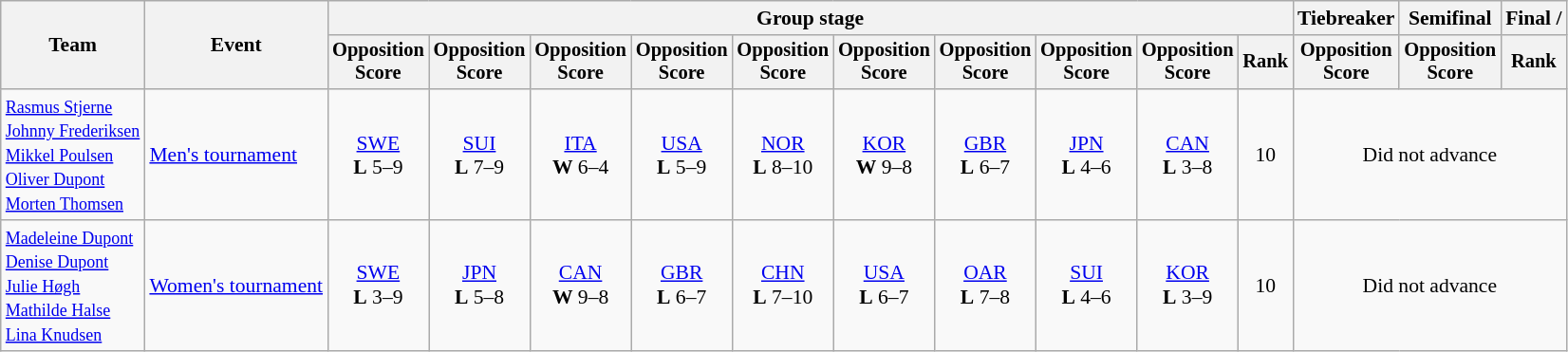<table class="wikitable" style="font-size:90%">
<tr>
<th rowspan=2>Team</th>
<th rowspan=2>Event</th>
<th colspan=10>Group stage</th>
<th>Tiebreaker</th>
<th>Semifinal</th>
<th colspan=2>Final / </th>
</tr>
<tr style="font-size:95%">
<th>Opposition<br>Score</th>
<th>Opposition<br>Score</th>
<th>Opposition<br>Score</th>
<th>Opposition<br>Score</th>
<th>Opposition<br>Score</th>
<th>Opposition<br>Score</th>
<th>Opposition<br>Score</th>
<th>Opposition<br>Score</th>
<th>Opposition<br>Score</th>
<th>Rank</th>
<th>Opposition<br>Score</th>
<th>Opposition<br>Score</th>
<th>Rank</th>
</tr>
<tr align=center>
<td align=left><small><a href='#'>Rasmus Stjerne</a><br><a href='#'>Johnny Frederiksen</a><br><a href='#'>Mikkel Poulsen</a><br><a href='#'>Oliver Dupont</a><br><a href='#'>Morten Thomsen</a></small></td>
<td align=left><a href='#'>Men's tournament</a></td>
<td> <a href='#'>SWE</a><br><strong>L</strong> 5–9</td>
<td> <a href='#'>SUI</a><br> <strong>L</strong> 7–9</td>
<td> <a href='#'>ITA</a><br> <strong>W</strong> 6–4</td>
<td> <a href='#'>USA</a><br> <strong>L</strong> 5–9</td>
<td> <a href='#'>NOR</a><br> <strong>L</strong> 8–10</td>
<td> <a href='#'>KOR</a><br> <strong>W</strong> 9–8</td>
<td> <a href='#'>GBR</a><br> <strong>L</strong> 6–7</td>
<td> <a href='#'>JPN</a><br> <strong>L</strong> 4–6</td>
<td> <a href='#'>CAN</a><br> <strong>L</strong> 3–8</td>
<td>10</td>
<td colspan=4>Did not advance</td>
</tr>
<tr align=center>
<td align=left><small><a href='#'>Madeleine Dupont</a><br><a href='#'>Denise Dupont</a><br><a href='#'>Julie Høgh</a><br><a href='#'>Mathilde Halse</a><br><a href='#'>Lina Knudsen</a></small></td>
<td align=left><a href='#'>Women's tournament</a></td>
<td> <a href='#'>SWE</a><br><strong>L</strong> 3–9</td>
<td> <a href='#'>JPN</a><br> <strong>L</strong> 5–8</td>
<td> <a href='#'>CAN</a><br> <strong>W</strong> 9–8</td>
<td> <a href='#'>GBR</a><br> <strong>L</strong> 6–7</td>
<td> <a href='#'>CHN</a><br> <strong>L</strong> 7–10</td>
<td> <a href='#'>USA</a><br> <strong>L</strong> 6–7</td>
<td> <a href='#'>OAR</a><br> <strong>L</strong> 7–8</td>
<td> <a href='#'>SUI</a><br> <strong>L</strong> 4–6</td>
<td> <a href='#'>KOR</a><br> <strong>L</strong> 3–9</td>
<td>10</td>
<td colspan=4>Did not advance</td>
</tr>
</table>
